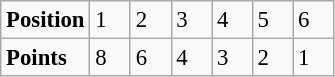<table class="wikitable" style="font-size: 95%;">
<tr>
<td><strong>Position</strong></td>
<td width=20>1</td>
<td width=20>2</td>
<td width=20>3</td>
<td width=20>4</td>
<td width=20>5</td>
<td width=20>6</td>
</tr>
<tr>
<td><strong>Points</strong></td>
<td>8</td>
<td>6</td>
<td>4</td>
<td>3</td>
<td>2</td>
<td>1</td>
</tr>
</table>
